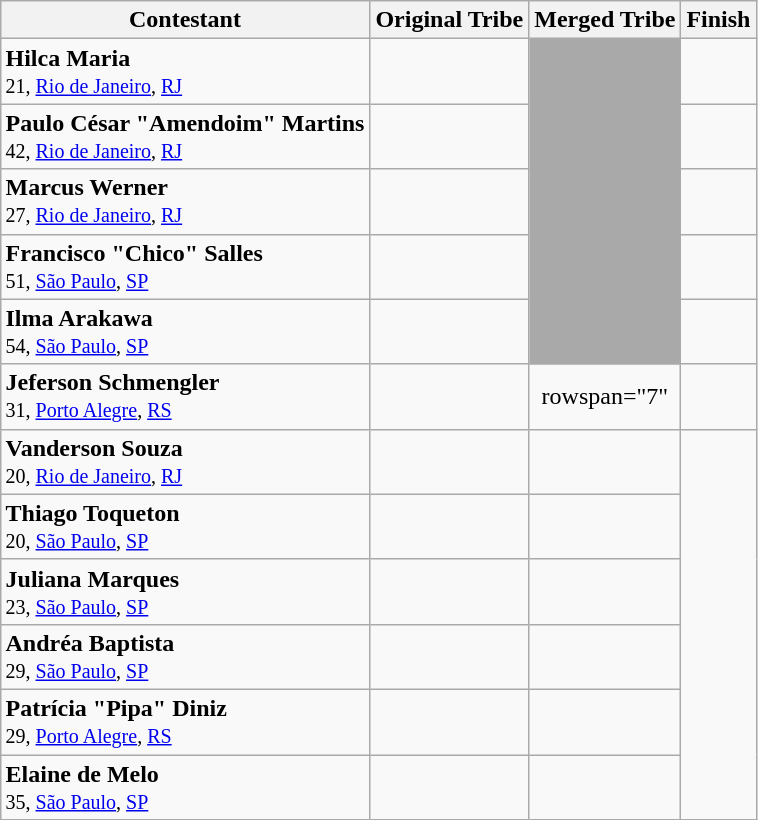<table class="wikitable sortable" style="margin:auto; text-align:center">
<tr>
<th>Contestant</th>
<th>Original Tribe</th>
<th>Merged Tribe</th>
<th>Finish</th>
</tr>
<tr>
<td align="left"><strong>Hilca Maria</strong><br><small>21, <a href='#'>Rio de Janeiro</a>, <a href='#'>RJ</a></small></td>
<td></td>
<td style="background:darkgrey;" rowspan="5"></td>
<td></td>
</tr>
<tr>
<td align="left"><strong>Paulo César "Amendoim" Martins</strong><br><small>42, <a href='#'>Rio de Janeiro</a>, <a href='#'>RJ</a></small></td>
<td></td>
<td></td>
</tr>
<tr>
<td align="left"><strong>Marcus Werner</strong><br><small>27, <a href='#'>Rio de Janeiro</a>, <a href='#'>RJ</a></small></td>
<td></td>
<td></td>
</tr>
<tr>
<td align="left"><strong>Francisco "Chico" Salles</strong><br><small>51, <a href='#'>São Paulo</a>, <a href='#'>SP</a></small></td>
<td></td>
<td></td>
</tr>
<tr>
<td align="left"><strong>Ilma Arakawa</strong><br><small>54, <a href='#'>São Paulo</a>, <a href='#'>SP</a></small></td>
<td></td>
<td></td>
</tr>
<tr>
<td align="left"><strong>Jeferson Schmengler</strong><br><small>31, <a href='#'>Porto Alegre</a>, <a href='#'>RS</a></small></td>
<td></td>
<td>rowspan="7" </td>
<td></td>
</tr>
<tr>
<td align="left"><strong>Vanderson Souza</strong><br><small>20, <a href='#'>Rio de Janeiro</a>, <a href='#'>RJ</a></small></td>
<td></td>
<td></td>
</tr>
<tr>
<td align="left"><strong>Thiago Toqueton</strong><br><small>20, <a href='#'>São Paulo</a>, <a href='#'>SP</a></small></td>
<td></td>
<td></td>
</tr>
<tr>
<td align="left"><strong>Juliana Marques</strong><br><small>23, <a href='#'>São Paulo</a>, <a href='#'>SP</a></small></td>
<td></td>
<td></td>
</tr>
<tr>
<td align="left"><strong>Andréa Baptista</strong><br><small>29, <a href='#'>São Paulo</a>, <a href='#'>SP</a></small></td>
<td></td>
<td></td>
</tr>
<tr>
<td align="left"><strong>Patrícia "Pipa" Diniz</strong><br><small>29, <a href='#'>Porto Alegre</a>, <a href='#'>RS</a></small></td>
<td></td>
<td></td>
</tr>
<tr>
<td align="left"><strong>Elaine de Melo</strong><br><small>35, <a href='#'>São Paulo</a>, <a href='#'>SP</a></small></td>
<td></td>
<td></td>
</tr>
</table>
